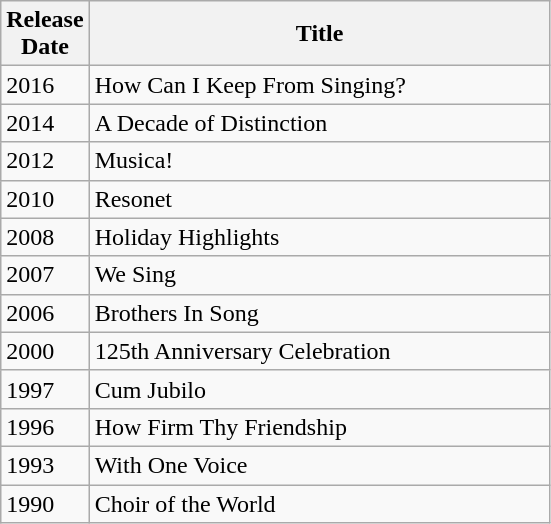<table class="wikitable sortable">
<tr>
<th width="50px">Release Date</th>
<th width="300px">Title</th>
</tr>
<tr>
<td>2016</td>
<td>How Can I Keep From Singing?</td>
</tr>
<tr>
<td>2014</td>
<td>A Decade of Distinction</td>
</tr>
<tr>
<td>2012</td>
<td>Musica!</td>
</tr>
<tr>
<td>2010</td>
<td>Resonet</td>
</tr>
<tr>
<td>2008</td>
<td>Holiday Highlights</td>
</tr>
<tr>
<td>2007</td>
<td>We Sing</td>
</tr>
<tr>
<td>2006</td>
<td>Brothers In Song</td>
</tr>
<tr>
<td>2000</td>
<td>125th Anniversary Celebration</td>
</tr>
<tr>
<td>1997</td>
<td>Cum Jubilo</td>
</tr>
<tr>
<td>1996</td>
<td>How Firm Thy Friendship</td>
</tr>
<tr>
<td>1993</td>
<td>With One Voice</td>
</tr>
<tr>
<td>1990</td>
<td>Choir of the World</td>
</tr>
</table>
